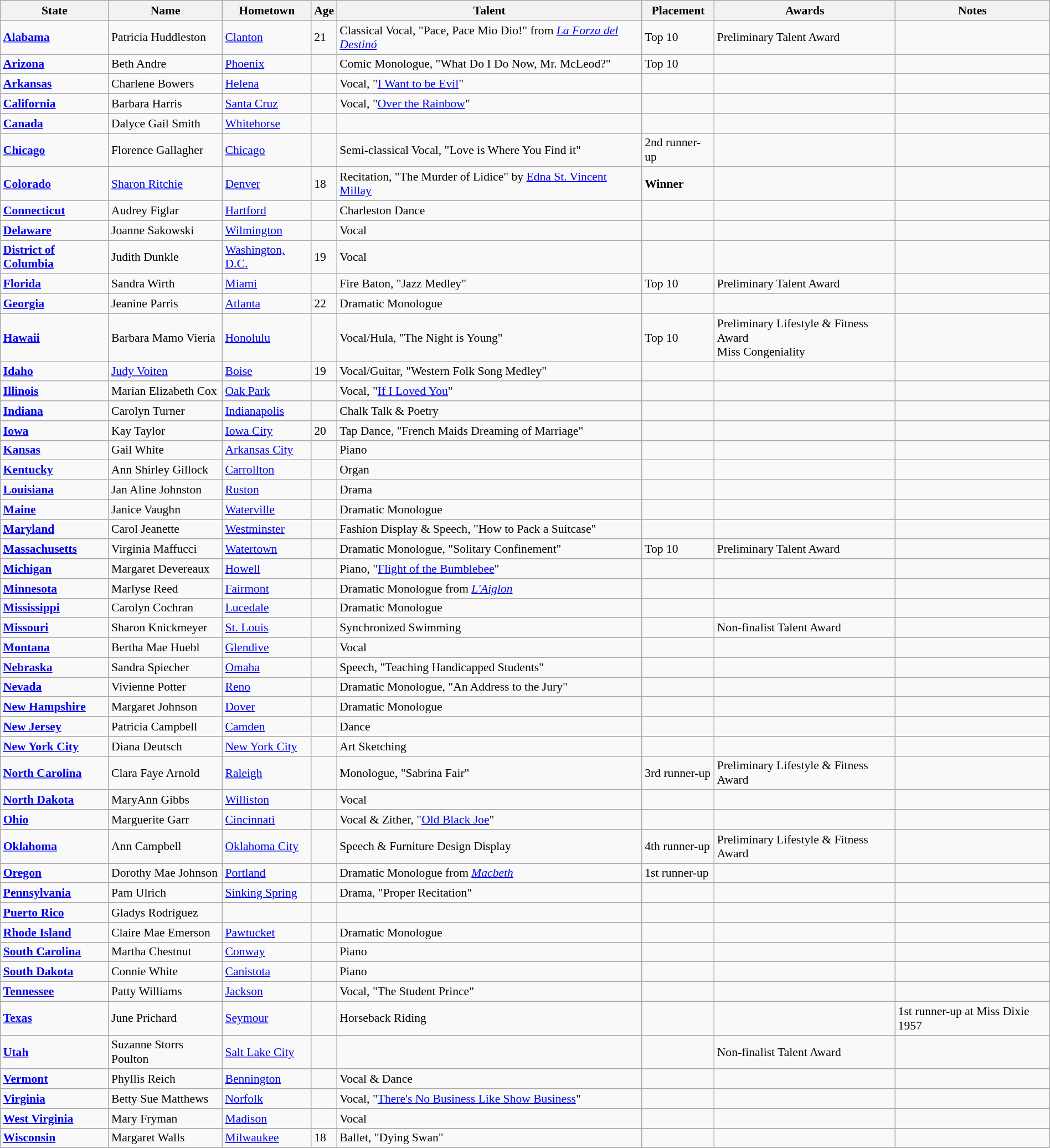<table class="wikitable" style="width:100%; font-size:90%;">
<tr>
<th>State</th>
<th>Name</th>
<th>Hometown</th>
<th>Age</th>
<th>Talent</th>
<th>Placement</th>
<th>Awards</th>
<th>Notes</th>
</tr>
<tr>
<td> <strong><a href='#'>Alabama</a></strong></td>
<td>Patricia Huddleston</td>
<td><a href='#'>Clanton</a></td>
<td>21</td>
<td>Classical Vocal, "Pace, Pace Mio Dio!" from <em><a href='#'>La Forza del Destinó</a></em></td>
<td>Top 10</td>
<td>Preliminary Talent Award</td>
<td></td>
</tr>
<tr>
<td> <strong><a href='#'>Arizona</a></strong></td>
<td>Beth Andre</td>
<td><a href='#'>Phoenix</a></td>
<td></td>
<td>Comic Monologue, "What Do I Do Now, Mr. McLeod?"</td>
<td>Top 10</td>
<td></td>
<td></td>
</tr>
<tr>
<td> <strong><a href='#'>Arkansas</a></strong></td>
<td>Charlene Bowers</td>
<td><a href='#'>Helena</a></td>
<td></td>
<td>Vocal, "<a href='#'>I Want to be Evil</a>"</td>
<td></td>
<td></td>
<td></td>
</tr>
<tr>
<td> <strong><a href='#'>California</a></strong></td>
<td>Barbara Harris</td>
<td><a href='#'>Santa Cruz</a></td>
<td></td>
<td>Vocal, "<a href='#'>Over the Rainbow</a>"</td>
<td></td>
<td></td>
<td></td>
</tr>
<tr>
<td> <strong><a href='#'>Canada</a></strong></td>
<td>Dalyce Gail Smith</td>
<td><a href='#'>Whitehorse</a></td>
<td></td>
<td></td>
<td></td>
<td></td>
<td></td>
</tr>
<tr>
<td> <strong><a href='#'>Chicago</a></strong></td>
<td>Florence Gallagher</td>
<td><a href='#'>Chicago</a></td>
<td></td>
<td>Semi-classical Vocal, "Love is Where You Find it"</td>
<td>2nd runner-up</td>
<td></td>
<td></td>
</tr>
<tr>
<td> <strong><a href='#'>Colorado</a></strong></td>
<td><a href='#'>Sharon Ritchie</a></td>
<td><a href='#'>Denver</a></td>
<td>18</td>
<td>Recitation, "The Murder of Lidice" by <a href='#'>Edna St. Vincent Millay</a></td>
<td><strong>Winner</strong></td>
<td></td>
<td></td>
</tr>
<tr>
<td> <strong><a href='#'>Connecticut</a></strong></td>
<td>Audrey Figlar</td>
<td><a href='#'>Hartford</a></td>
<td></td>
<td>Charleston Dance</td>
<td></td>
<td></td>
<td></td>
</tr>
<tr>
<td> <strong><a href='#'>Delaware</a></strong></td>
<td>Joanne Sakowski</td>
<td><a href='#'>Wilmington</a></td>
<td></td>
<td>Vocal</td>
<td></td>
<td></td>
<td></td>
</tr>
<tr>
<td> <strong><a href='#'>District of Columbia</a></strong></td>
<td>Judith Dunkle</td>
<td><a href='#'>Washington, D.C.</a></td>
<td>19</td>
<td>Vocal</td>
<td></td>
<td></td>
<td></td>
</tr>
<tr>
<td> <strong><a href='#'>Florida</a></strong></td>
<td>Sandra Wirth</td>
<td><a href='#'>Miami</a></td>
<td></td>
<td>Fire Baton, "Jazz Medley"</td>
<td>Top 10</td>
<td>Preliminary Talent Award</td>
<td></td>
</tr>
<tr>
<td> <strong><a href='#'>Georgia</a></strong></td>
<td>Jeanine Parris</td>
<td><a href='#'>Atlanta</a></td>
<td>22</td>
<td>Dramatic Monologue</td>
<td></td>
<td></td>
<td></td>
</tr>
<tr>
<td> <strong><a href='#'>Hawaii</a></strong></td>
<td>Barbara Mamo Vieria</td>
<td><a href='#'>Honolulu</a></td>
<td></td>
<td>Vocal/Hula, "The Night is Young"</td>
<td>Top 10</td>
<td>Preliminary Lifestyle & Fitness Award<br>Miss Congeniality</td>
<td></td>
</tr>
<tr>
<td> <strong><a href='#'>Idaho</a></strong></td>
<td><a href='#'>Judy Voiten</a></td>
<td><a href='#'>Boise</a></td>
<td>19</td>
<td>Vocal/Guitar, "Western Folk Song Medley"</td>
<td></td>
<td></td>
<td></td>
</tr>
<tr>
<td> <strong><a href='#'>Illinois</a></strong></td>
<td>Marian Elizabeth Cox</td>
<td><a href='#'>Oak Park</a></td>
<td></td>
<td>Vocal, "<a href='#'>If I Loved You</a>"</td>
<td></td>
<td></td>
<td></td>
</tr>
<tr>
<td> <strong><a href='#'>Indiana</a></strong></td>
<td>Carolyn Turner</td>
<td><a href='#'>Indianapolis</a></td>
<td></td>
<td>Chalk Talk & Poetry</td>
<td></td>
<td></td>
<td></td>
</tr>
<tr>
<td> <strong><a href='#'>Iowa</a></strong></td>
<td>Kay Taylor</td>
<td><a href='#'>Iowa City</a></td>
<td>20</td>
<td>Tap Dance, "French Maids Dreaming of Marriage"</td>
<td></td>
<td></td>
<td></td>
</tr>
<tr>
<td> <strong><a href='#'>Kansas</a></strong></td>
<td>Gail White</td>
<td><a href='#'>Arkansas City</a></td>
<td></td>
<td>Piano</td>
<td></td>
<td></td>
<td></td>
</tr>
<tr>
<td> <strong><a href='#'>Kentucky</a></strong></td>
<td>Ann Shirley Gillock</td>
<td><a href='#'>Carrollton</a></td>
<td></td>
<td>Organ</td>
<td></td>
<td></td>
<td></td>
</tr>
<tr>
<td> <strong><a href='#'>Louisiana</a></strong></td>
<td>Jan Aline Johnston</td>
<td><a href='#'>Ruston</a></td>
<td></td>
<td>Drama</td>
<td></td>
<td></td>
<td></td>
</tr>
<tr>
<td> <strong><a href='#'>Maine</a></strong></td>
<td>Janice Vaughn</td>
<td><a href='#'>Waterville</a></td>
<td></td>
<td>Dramatic Monologue</td>
<td></td>
<td></td>
<td></td>
</tr>
<tr>
<td> <strong><a href='#'>Maryland</a></strong></td>
<td>Carol Jeanette</td>
<td><a href='#'>Westminster</a></td>
<td></td>
<td>Fashion Display & Speech, "How to Pack a Suitcase"</td>
<td></td>
<td></td>
<td></td>
</tr>
<tr>
<td> <strong><a href='#'>Massachusetts</a></strong></td>
<td>Virginia Maffucci</td>
<td><a href='#'>Watertown</a></td>
<td></td>
<td>Dramatic Monologue, "Solitary Confinement"</td>
<td>Top 10</td>
<td>Preliminary Talent Award</td>
<td></td>
</tr>
<tr>
<td> <strong><a href='#'>Michigan</a></strong></td>
<td>Margaret Devereaux</td>
<td><a href='#'>Howell</a></td>
<td></td>
<td>Piano, "<a href='#'>Flight of the Bumblebee</a>"</td>
<td></td>
<td></td>
<td></td>
</tr>
<tr>
<td> <strong><a href='#'>Minnesota</a></strong></td>
<td>Marlyse Reed</td>
<td><a href='#'>Fairmont</a></td>
<td></td>
<td>Dramatic Monologue from <em><a href='#'>L'Aiglon</a></em></td>
<td></td>
<td></td>
<td></td>
</tr>
<tr>
<td> <strong><a href='#'>Mississippi</a></strong></td>
<td>Carolyn Cochran</td>
<td><a href='#'>Lucedale</a></td>
<td></td>
<td>Dramatic Monologue</td>
<td></td>
<td></td>
<td></td>
</tr>
<tr>
<td> <strong><a href='#'>Missouri</a></strong></td>
<td>Sharon Knickmeyer</td>
<td><a href='#'>St. Louis</a></td>
<td></td>
<td>Synchronized Swimming</td>
<td></td>
<td>Non-finalist Talent Award</td>
<td></td>
</tr>
<tr>
<td> <strong><a href='#'>Montana</a></strong></td>
<td>Bertha Mae Huebl</td>
<td><a href='#'>Glendive</a></td>
<td></td>
<td>Vocal</td>
<td></td>
<td></td>
<td></td>
</tr>
<tr>
<td> <strong><a href='#'>Nebraska</a></strong></td>
<td>Sandra Spiecher</td>
<td><a href='#'>Omaha</a></td>
<td></td>
<td>Speech, "Teaching Handicapped Students"</td>
<td></td>
<td></td>
<td></td>
</tr>
<tr>
<td> <strong><a href='#'>Nevada</a></strong></td>
<td>Vivienne Potter</td>
<td><a href='#'>Reno</a></td>
<td></td>
<td>Dramatic Monologue, "An Address to the Jury"</td>
<td></td>
<td></td>
<td></td>
</tr>
<tr>
<td> <strong><a href='#'>New Hampshire</a></strong></td>
<td>Margaret Johnson</td>
<td><a href='#'>Dover</a></td>
<td></td>
<td>Dramatic Monologue</td>
<td></td>
<td></td>
<td></td>
</tr>
<tr>
<td> <strong><a href='#'>New Jersey</a></strong></td>
<td>Patricia Campbell</td>
<td><a href='#'>Camden</a></td>
<td></td>
<td>Dance</td>
<td></td>
<td></td>
<td></td>
</tr>
<tr>
<td> <strong><a href='#'>New York City</a></strong></td>
<td>Diana Deutsch</td>
<td><a href='#'>New York City</a></td>
<td></td>
<td>Art Sketching</td>
<td></td>
<td></td>
<td></td>
</tr>
<tr>
<td> <strong><a href='#'>North Carolina</a></strong></td>
<td>Clara Faye Arnold</td>
<td><a href='#'>Raleigh</a></td>
<td></td>
<td>Monologue, "Sabrina Fair"</td>
<td>3rd runner-up</td>
<td>Preliminary Lifestyle & Fitness Award</td>
<td></td>
</tr>
<tr>
<td> <strong><a href='#'>North Dakota</a></strong></td>
<td>MaryAnn Gibbs</td>
<td><a href='#'>Williston</a></td>
<td></td>
<td>Vocal</td>
<td></td>
<td></td>
<td></td>
</tr>
<tr>
<td> <strong><a href='#'>Ohio</a></strong></td>
<td>Marguerite Garr</td>
<td><a href='#'>Cincinnati</a></td>
<td></td>
<td>Vocal & Zither, "<a href='#'>Old Black Joe</a>"</td>
<td></td>
<td></td>
<td></td>
</tr>
<tr>
<td> <strong><a href='#'>Oklahoma</a></strong></td>
<td>Ann Campbell</td>
<td><a href='#'>Oklahoma City</a></td>
<td></td>
<td>Speech & Furniture Design Display</td>
<td>4th runner-up</td>
<td>Preliminary Lifestyle & Fitness Award</td>
<td></td>
</tr>
<tr>
<td> <strong><a href='#'>Oregon</a></strong></td>
<td>Dorothy Mae Johnson</td>
<td><a href='#'>Portland</a></td>
<td></td>
<td>Dramatic Monologue from <em><a href='#'>Macbeth</a></em></td>
<td>1st runner-up</td>
<td></td>
<td></td>
</tr>
<tr>
<td> <strong><a href='#'>Pennsylvania</a></strong></td>
<td>Pam Ulrich</td>
<td><a href='#'>Sinking Spring</a></td>
<td></td>
<td>Drama, "Proper Recitation"</td>
<td></td>
<td></td>
<td></td>
</tr>
<tr>
<td> <strong><a href='#'>Puerto Rico</a></strong></td>
<td>Gladys Rodríguez</td>
<td></td>
<td></td>
<td></td>
<td></td>
<td></td>
<td></td>
</tr>
<tr>
<td> <strong><a href='#'>Rhode Island</a></strong></td>
<td>Claire Mae Emerson</td>
<td><a href='#'>Pawtucket</a></td>
<td></td>
<td>Dramatic Monologue</td>
<td></td>
<td></td>
<td></td>
</tr>
<tr>
<td> <strong><a href='#'>South Carolina</a></strong></td>
<td>Martha Chestnut</td>
<td><a href='#'>Conway</a></td>
<td></td>
<td>Piano</td>
<td></td>
<td></td>
<td></td>
</tr>
<tr>
<td> <strong><a href='#'>South Dakota</a></strong></td>
<td>Connie White</td>
<td><a href='#'>Canistota</a></td>
<td></td>
<td>Piano</td>
<td></td>
<td></td>
<td></td>
</tr>
<tr>
<td> <strong><a href='#'>Tennessee</a></strong></td>
<td>Patty Williams</td>
<td><a href='#'>Jackson</a></td>
<td></td>
<td>Vocal, "The Student Prince"</td>
<td></td>
<td></td>
<td></td>
</tr>
<tr>
<td> <strong><a href='#'>Texas</a></strong></td>
<td>June Prichard</td>
<td><a href='#'>Seymour</a></td>
<td></td>
<td>Horseback Riding</td>
<td></td>
<td></td>
<td>1st runner-up at Miss Dixie 1957</td>
</tr>
<tr>
<td> <strong><a href='#'>Utah</a></strong></td>
<td>Suzanne Storrs Poulton</td>
<td><a href='#'>Salt Lake City</a></td>
<td></td>
<td></td>
<td></td>
<td>Non-finalist Talent Award</td>
<td></td>
</tr>
<tr>
<td> <strong><a href='#'>Vermont</a></strong></td>
<td>Phyllis Reich</td>
<td><a href='#'>Bennington</a></td>
<td></td>
<td>Vocal & Dance</td>
<td></td>
<td></td>
<td></td>
</tr>
<tr>
<td> <strong><a href='#'>Virginia</a></strong></td>
<td>Betty Sue Matthews</td>
<td><a href='#'>Norfolk</a></td>
<td></td>
<td>Vocal, "<a href='#'>There's No Business Like Show Business</a>"</td>
<td></td>
<td></td>
<td></td>
</tr>
<tr>
<td> <strong><a href='#'>West Virginia</a></strong></td>
<td>Mary Fryman</td>
<td><a href='#'>Madison</a></td>
<td></td>
<td>Vocal</td>
<td></td>
<td></td>
<td></td>
</tr>
<tr>
<td> <strong><a href='#'>Wisconsin</a></strong></td>
<td>Margaret Walls</td>
<td><a href='#'>Milwaukee</a></td>
<td>18</td>
<td>Ballet, "Dying Swan"</td>
<td></td>
<td></td>
<td></td>
</tr>
</table>
